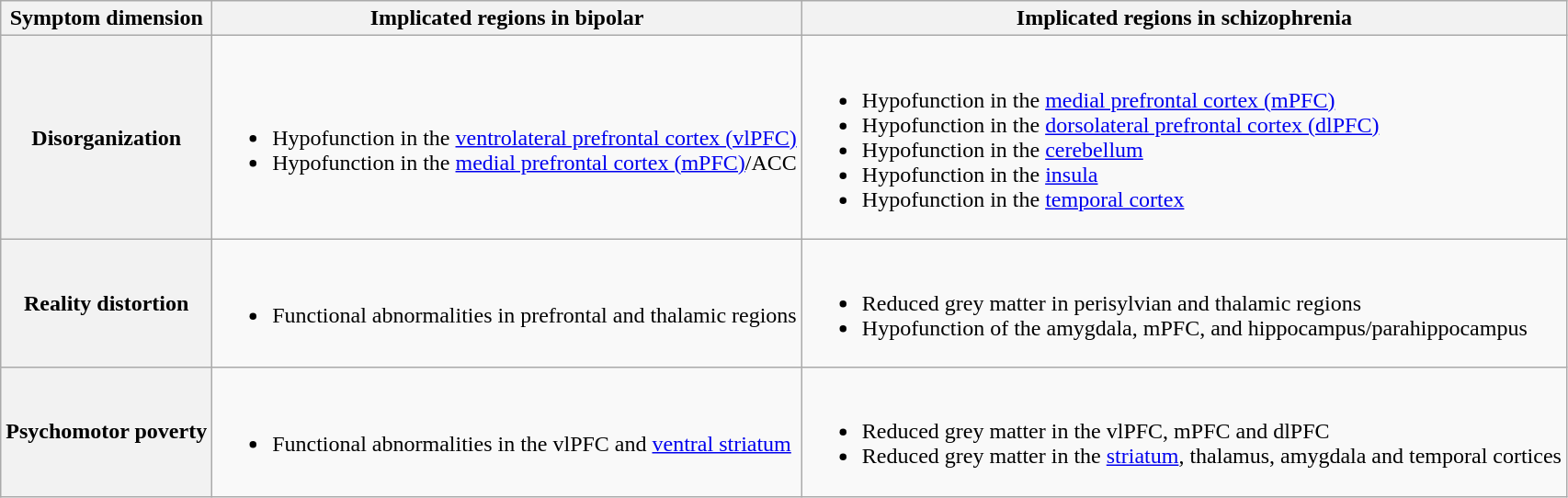<table class="wikitable">
<tr>
<th scope="col">Symptom dimension</th>
<th scope="col">Implicated regions in bipolar</th>
<th scope="col">Implicated regions in schizophrenia</th>
</tr>
<tr>
<th scope="row">Disorganization</th>
<td><br><ul><li>Hypofunction in the <a href='#'>ventrolateral prefrontal cortex (vlPFC)</a></li><li>Hypofunction in the <a href='#'>medial prefrontal cortex (mPFC)</a>/ACC</li></ul></td>
<td><br><ul><li>Hypofunction in the <a href='#'>medial prefrontal cortex (mPFC)</a></li><li>Hypofunction in the <a href='#'>dorsolateral prefrontal cortex (dlPFC)</a></li><li>Hypofunction in the <a href='#'>cerebellum</a></li><li>Hypofunction in the <a href='#'>insula</a></li><li>Hypofunction in the <a href='#'>temporal cortex</a></li></ul></td>
</tr>
<tr>
<th scope="row">Reality distortion</th>
<td><br><ul><li>Functional abnormalities in prefrontal and thalamic regions</li></ul></td>
<td><br><ul><li>Reduced grey matter in perisylvian and thalamic regions</li><li>Hypofunction of the amygdala, mPFC, and hippocampus/parahippocampus</li></ul></td>
</tr>
<tr>
<th scope="row">Psychomotor poverty</th>
<td><br><ul><li>Functional abnormalities in the vlPFC and <a href='#'>ventral striatum</a></li></ul></td>
<td><br><ul><li>Reduced grey matter in the vlPFC, mPFC and dlPFC</li><li>Reduced grey matter in the <a href='#'>striatum</a>, thalamus, amygdala and temporal cortices</li></ul></td>
</tr>
</table>
